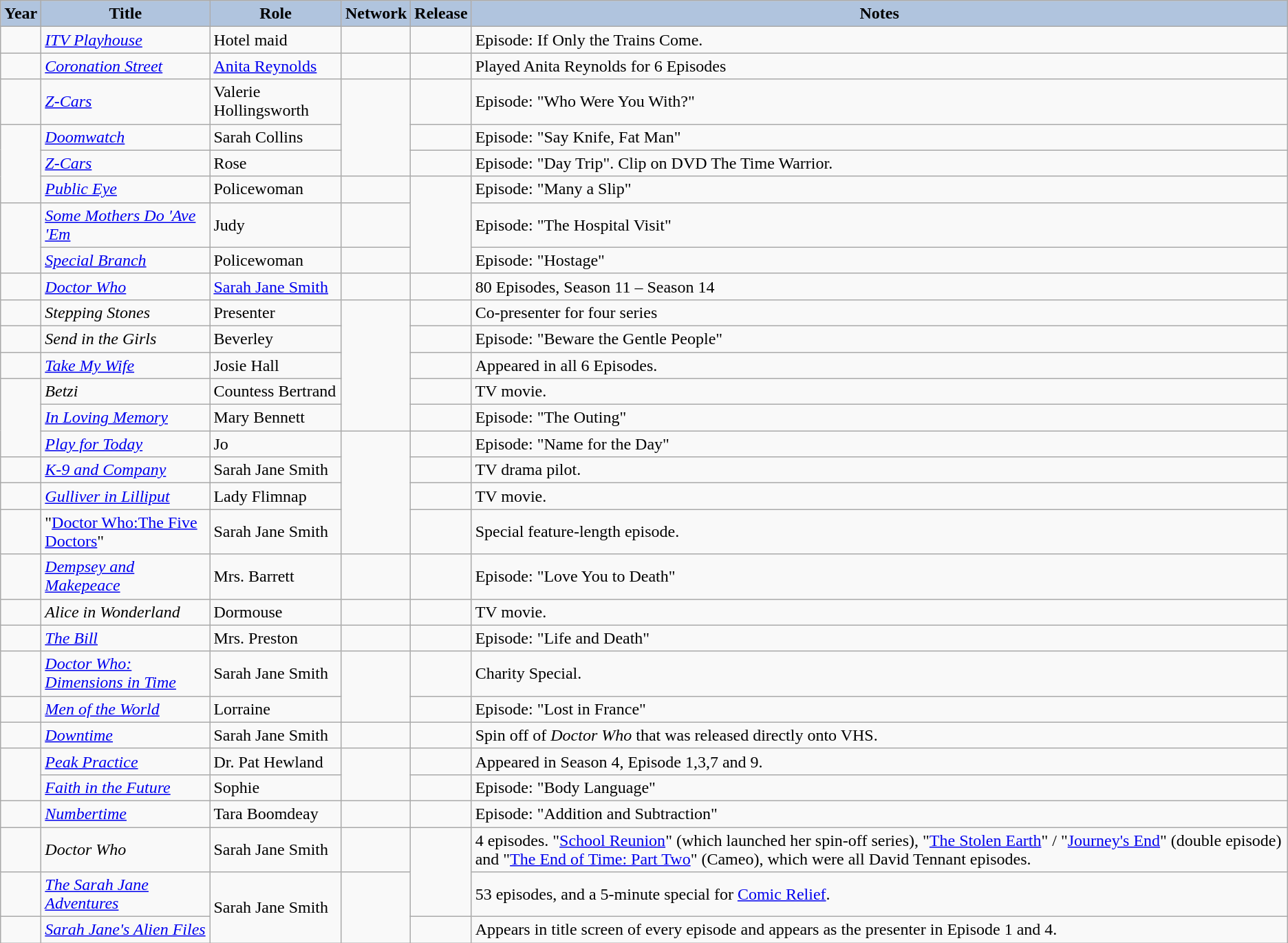<table class="wikitable" style="font-size:100%">
<tr style="text-align:center;">
<th style="background:#B0C4DE;">Year</th>
<th style="background:#B0C4DE;">Title</th>
<th style="background:#B0C4DE;">Role</th>
<th style="background:#B0C4DE;">Network</th>
<th style="background:#B0C4DE;">Release</th>
<th style="background:#B0C4DE;">Notes</th>
</tr>
<tr>
<td></td>
<td><em><a href='#'>ITV Playhouse</a></em></td>
<td>Hotel maid</td>
<td></td>
<td></td>
<td>Episode: If Only the Trains Come.</td>
</tr>
<tr>
<td></td>
<td><em><a href='#'>Coronation Street</a></em></td>
<td><a href='#'>Anita Reynolds</a></td>
<td></td>
<td></td>
<td>Played Anita Reynolds for 6 Episodes</td>
</tr>
<tr>
<td></td>
<td><em><a href='#'>Z-Cars</a></em></td>
<td>Valerie Hollingsworth</td>
<td rowspan="3"></td>
<td></td>
<td>Episode: "Who Were You With?"</td>
</tr>
<tr>
<td rowspan="3"></td>
<td><em><a href='#'>Doomwatch</a></em></td>
<td>Sarah Collins</td>
<td></td>
<td>Episode: "Say Knife, Fat Man"</td>
</tr>
<tr>
<td><em><a href='#'>Z-Cars</a></em></td>
<td>Rose</td>
<td></td>
<td>Episode: "Day Trip". Clip on DVD The Time Warrior.</td>
</tr>
<tr>
<td><em><a href='#'>Public Eye</a></em></td>
<td>Policewoman</td>
<td></td>
<td rowspan="3"></td>
<td>Episode: "Many a Slip"</td>
</tr>
<tr>
<td rowspan="2"></td>
<td><em><a href='#'>Some Mothers Do 'Ave 'Em</a></em></td>
<td>Judy</td>
<td></td>
<td>Episode: "The Hospital Visit"</td>
</tr>
<tr>
<td><em><a href='#'>Special Branch</a></em></td>
<td>Policewoman</td>
<td></td>
<td>Episode: "Hostage"</td>
</tr>
<tr>
<td></td>
<td><em><a href='#'>Doctor Who</a></em></td>
<td><a href='#'>Sarah Jane Smith</a></td>
<td></td>
<td></td>
<td>80 Episodes, Season 11 – Season 14</td>
</tr>
<tr>
<td></td>
<td><em>Stepping Stones</em></td>
<td>Presenter</td>
<td rowspan="5"></td>
<td></td>
<td>Co-presenter for four series</td>
</tr>
<tr>
<td></td>
<td><em>Send in the Girls</em></td>
<td>Beverley</td>
<td></td>
<td>Episode: "Beware the Gentle People"</td>
</tr>
<tr>
<td></td>
<td><em><a href='#'>Take My Wife</a></em></td>
<td>Josie Hall</td>
<td></td>
<td>Appeared in all 6 Episodes.</td>
</tr>
<tr>
<td rowspan="3"></td>
<td><em>Betzi</em></td>
<td>Countess Bertrand</td>
<td></td>
<td>TV movie.</td>
</tr>
<tr>
<td><em><a href='#'>In Loving Memory</a></em></td>
<td>Mary Bennett</td>
<td></td>
<td>Episode: "The Outing"</td>
</tr>
<tr>
<td><em><a href='#'>Play for Today</a></em></td>
<td>Jo</td>
<td rowspan="4"></td>
<td></td>
<td>Episode: "Name for the Day"</td>
</tr>
<tr>
<td></td>
<td><em><a href='#'>K-9 and Company</a></em></td>
<td>Sarah Jane Smith</td>
<td></td>
<td>TV drama pilot.</td>
</tr>
<tr>
<td></td>
<td><em><a href='#'>Gulliver in Lilliput</a></em></td>
<td>Lady Flimnap</td>
<td></td>
<td>TV movie.</td>
</tr>
<tr>
<td></td>
<td>"<a href='#'>Doctor Who:The Five Doctors</a>"</td>
<td>Sarah Jane Smith</td>
<td></td>
<td>Special feature-length episode.</td>
</tr>
<tr>
<td></td>
<td><em><a href='#'>Dempsey and Makepeace</a></em></td>
<td>Mrs. Barrett</td>
<td></td>
<td></td>
<td>Episode: "Love You to Death"</td>
</tr>
<tr>
<td></td>
<td><em>Alice in Wonderland</em></td>
<td>Dormouse</td>
<td></td>
<td></td>
<td>TV movie.</td>
</tr>
<tr>
<td></td>
<td><em><a href='#'>The Bill</a></em></td>
<td>Mrs. Preston</td>
<td></td>
<td></td>
<td>Episode: "Life and Death"</td>
</tr>
<tr>
<td></td>
<td><em><a href='#'>Doctor Who: Dimensions in Time</a></em></td>
<td>Sarah Jane Smith</td>
<td rowspan="2"></td>
<td></td>
<td>Charity Special.</td>
</tr>
<tr>
<td></td>
<td><em><a href='#'>Men of the World</a></em></td>
<td>Lorraine</td>
<td></td>
<td>Episode: "Lost in France"</td>
</tr>
<tr>
<td></td>
<td><em><a href='#'>Downtime</a></em></td>
<td>Sarah Jane Smith</td>
<td></td>
<td></td>
<td>Spin off of <em>Doctor Who</em> that was released directly onto VHS.</td>
</tr>
<tr>
<td rowspan="2"></td>
<td><em><a href='#'>Peak Practice</a></em></td>
<td>Dr. Pat Hewland</td>
<td rowspan="2"></td>
<td></td>
<td>Appeared in Season 4, Episode 1,3,7 and 9.</td>
</tr>
<tr>
<td><em><a href='#'>Faith in the Future</a></em></td>
<td>Sophie</td>
<td></td>
<td>Episode: "Body Language"</td>
</tr>
<tr>
<td></td>
<td><em><a href='#'>Numbertime</a></em></td>
<td>Tara Boomdeay</td>
<td></td>
<td></td>
<td>Episode: "Addition and Subtraction"</td>
</tr>
<tr>
<td></td>
<td><em>Doctor Who</em></td>
<td>Sarah Jane Smith</td>
<td></td>
<td rowspan="2"></td>
<td>4 episodes.  "<a href='#'>School Reunion</a>" (which launched her spin-off series), "<a href='#'>The Stolen Earth</a>" / "<a href='#'>Journey's End</a>" (double episode) and "<a href='#'>The End of Time: Part Two</a>" (Cameo), which were all David Tennant episodes.</td>
</tr>
<tr>
<td></td>
<td><em><a href='#'>The Sarah Jane Adventures</a></em></td>
<td rowspan="2">Sarah Jane Smith</td>
<td rowspan="2"></td>
<td>53 episodes, and a 5-minute special for <a href='#'>Comic Relief</a>.</td>
</tr>
<tr>
<td></td>
<td><em><a href='#'>Sarah Jane's Alien Files</a></em></td>
<td></td>
<td>Appears in title screen of every episode and appears as the presenter in Episode 1 and 4.</td>
</tr>
</table>
